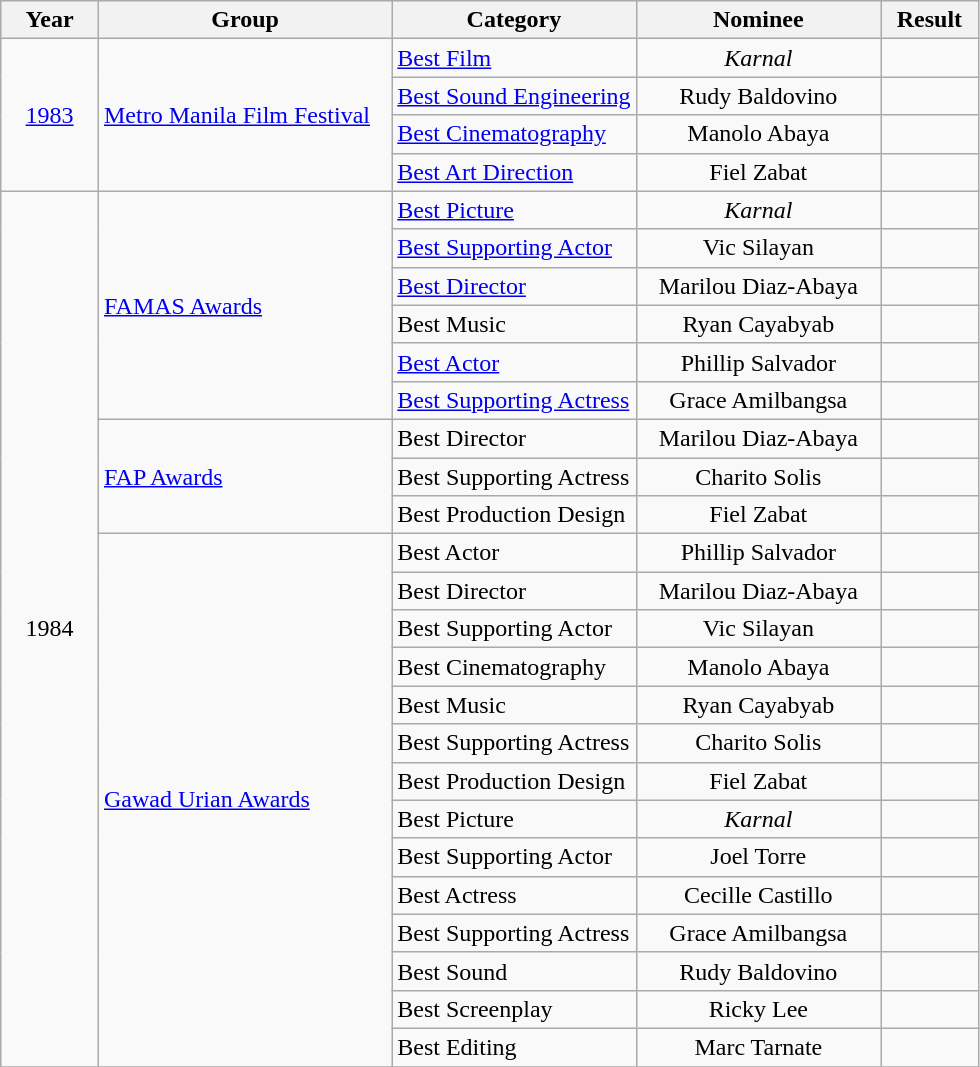<table | class="wikitable sortable">
<tr>
<th width="10%">Year</th>
<th width="30%">Group</th>
<th width="25%">Category</th>
<th width="25%">Nominee</th>
<th width="10%">Result</th>
</tr>
<tr>
<td rowspan="4" align="center"><a href='#'>1983</a></td>
<td rowspan="4" align="left"><a href='#'>Metro Manila Film Festival</a></td>
<td align="left"><a href='#'>Best Film</a></td>
<td align="center"><em>Karnal</em></td>
<td></td>
</tr>
<tr>
<td align="left"><a href='#'>Best Sound Engineering</a></td>
<td align="center">Rudy Baldovino</td>
<td></td>
</tr>
<tr>
<td align="left"><a href='#'>Best Cinematography</a></td>
<td align="center">Manolo Abaya</td>
<td></td>
</tr>
<tr>
<td align="left"><a href='#'>Best Art Direction</a></td>
<td align="center">Fiel Zabat</td>
<td></td>
</tr>
<tr>
<td rowspan="23" align="center">1984</td>
<td rowspan="6" align="left"><a href='#'>FAMAS Awards</a></td>
<td align="left"><a href='#'>Best Picture</a></td>
<td align="center"><em>Karnal</em></td>
<td></td>
</tr>
<tr>
<td align="left"><a href='#'>Best Supporting Actor</a></td>
<td align="center">Vic Silayan</td>
<td></td>
</tr>
<tr>
<td align="left"><a href='#'>Best Director</a></td>
<td align="center">Marilou Diaz-Abaya</td>
<td></td>
</tr>
<tr>
<td align="left">Best Music</td>
<td align="center">Ryan Cayabyab</td>
<td></td>
</tr>
<tr>
<td align="left"><a href='#'>Best Actor</a></td>
<td align="center">Phillip Salvador</td>
<td></td>
</tr>
<tr>
<td align="left"><a href='#'>Best Supporting Actress</a></td>
<td align="center">Grace Amilbangsa</td>
<td></td>
</tr>
<tr>
<td rowspan="3" align="left"><a href='#'>FAP Awards</a></td>
<td align="left">Best Director</td>
<td align="center">Marilou Diaz-Abaya</td>
<td></td>
</tr>
<tr>
<td align="left">Best Supporting Actress</td>
<td align="center">Charito Solis</td>
<td></td>
</tr>
<tr>
<td align="left">Best Production Design</td>
<td align="center">Fiel Zabat</td>
<td></td>
</tr>
<tr>
<td rowspan="14" align="left"><a href='#'>Gawad Urian Awards</a></td>
<td align="left">Best Actor</td>
<td align="center">Phillip Salvador</td>
<td></td>
</tr>
<tr>
<td align="left">Best Director</td>
<td align="center">Marilou Diaz-Abaya</td>
<td></td>
</tr>
<tr>
<td align="left">Best Supporting Actor</td>
<td align="center">Vic Silayan</td>
<td></td>
</tr>
<tr>
<td align="left">Best Cinematography</td>
<td align="center">Manolo Abaya</td>
<td></td>
</tr>
<tr>
<td align="left">Best Music</td>
<td align="center">Ryan Cayabyab</td>
<td></td>
</tr>
<tr>
<td align="left">Best Supporting Actress</td>
<td align="center">Charito Solis</td>
<td></td>
</tr>
<tr>
<td align="left">Best Production Design</td>
<td align="center">Fiel Zabat</td>
<td></td>
</tr>
<tr>
<td align="left">Best Picture</td>
<td align="center"><em>Karnal</em></td>
<td></td>
</tr>
<tr>
<td align="left">Best Supporting Actor</td>
<td align="center">Joel Torre</td>
<td></td>
</tr>
<tr>
<td align="left">Best Actress</td>
<td align="center">Cecille Castillo</td>
<td></td>
</tr>
<tr>
<td align="left">Best Supporting Actress</td>
<td align="center">Grace Amilbangsa</td>
<td></td>
</tr>
<tr>
<td align="left">Best Sound</td>
<td align="center">Rudy Baldovino</td>
<td></td>
</tr>
<tr>
<td align="left">Best Screenplay</td>
<td align="center">Ricky Lee</td>
<td></td>
</tr>
<tr>
<td align="left">Best Editing</td>
<td align="center">Marc Tarnate</td>
<td></td>
</tr>
<tr>
</tr>
</table>
